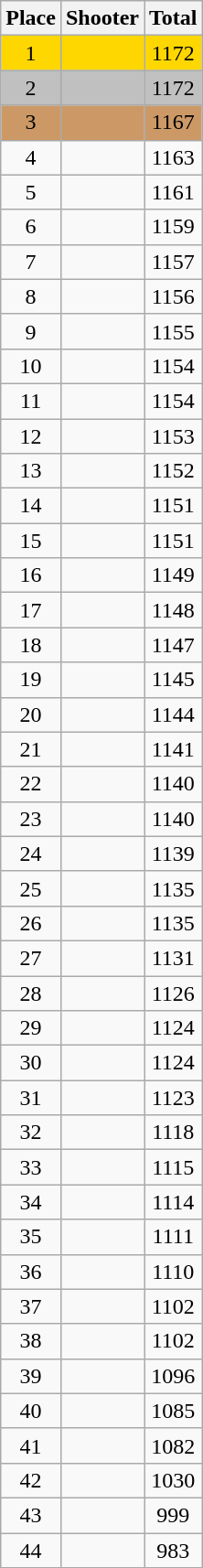<table class=wikitable style="text-align:center">
<tr>
<th>Place</th>
<th>Shooter</th>
<th>Total</th>
</tr>
<tr align=center bgcolor=gold>
<td>1</td>
<td align=left></td>
<td>1172</td>
</tr>
<tr align=center bgcolor=silver>
<td>2</td>
<td align=left></td>
<td>1172</td>
</tr>
<tr align=center bgcolor=cc9966>
<td>3</td>
<td align=left></td>
<td>1167</td>
</tr>
<tr>
<td>4</td>
<td align=left></td>
<td>1163</td>
</tr>
<tr>
<td>5</td>
<td align=left></td>
<td>1161</td>
</tr>
<tr>
<td>6</td>
<td align=left></td>
<td>1159</td>
</tr>
<tr>
<td>7</td>
<td align=left></td>
<td>1157</td>
</tr>
<tr>
<td>8</td>
<td align=left></td>
<td>1156</td>
</tr>
<tr>
<td>9</td>
<td align=left></td>
<td>1155</td>
</tr>
<tr>
<td>10</td>
<td align=left></td>
<td>1154</td>
</tr>
<tr>
<td>11</td>
<td align=left></td>
<td>1154</td>
</tr>
<tr>
<td>12</td>
<td align=left></td>
<td>1153</td>
</tr>
<tr>
<td>13</td>
<td align=left></td>
<td>1152</td>
</tr>
<tr>
<td>14</td>
<td align=left></td>
<td>1151</td>
</tr>
<tr>
<td>15</td>
<td align=left></td>
<td>1151</td>
</tr>
<tr>
<td>16</td>
<td align=left></td>
<td>1149</td>
</tr>
<tr>
<td>17</td>
<td align=left></td>
<td>1148</td>
</tr>
<tr>
<td>18</td>
<td align=left></td>
<td>1147</td>
</tr>
<tr>
<td>19</td>
<td align=left></td>
<td>1145</td>
</tr>
<tr>
<td>20</td>
<td align=left></td>
<td>1144</td>
</tr>
<tr>
<td>21</td>
<td align=left></td>
<td>1141</td>
</tr>
<tr>
<td>22</td>
<td align=left></td>
<td>1140</td>
</tr>
<tr>
<td>23</td>
<td align=left></td>
<td>1140</td>
</tr>
<tr>
<td>24</td>
<td align=left></td>
<td>1139</td>
</tr>
<tr>
<td>25</td>
<td align=left></td>
<td>1135</td>
</tr>
<tr>
<td>26</td>
<td align=left></td>
<td>1135</td>
</tr>
<tr>
<td>27</td>
<td align=left></td>
<td>1131</td>
</tr>
<tr>
<td>28</td>
<td align=left></td>
<td>1126</td>
</tr>
<tr>
<td>29</td>
<td align=left></td>
<td>1124</td>
</tr>
<tr>
<td>30</td>
<td align=left></td>
<td>1124</td>
</tr>
<tr>
<td>31</td>
<td align=left></td>
<td>1123</td>
</tr>
<tr>
<td>32</td>
<td align=left></td>
<td>1118</td>
</tr>
<tr>
<td>33</td>
<td align=left></td>
<td>1115</td>
</tr>
<tr>
<td>34</td>
<td align=left></td>
<td>1114</td>
</tr>
<tr>
<td>35</td>
<td align=left></td>
<td>1111</td>
</tr>
<tr>
<td>36</td>
<td align=left></td>
<td>1110</td>
</tr>
<tr>
<td>37</td>
<td align=left></td>
<td>1102</td>
</tr>
<tr>
<td>38</td>
<td align=left></td>
<td>1102</td>
</tr>
<tr>
<td>39</td>
<td align=left></td>
<td>1096</td>
</tr>
<tr>
<td>40</td>
<td align=left></td>
<td>1085</td>
</tr>
<tr>
<td>41</td>
<td align=left></td>
<td>1082</td>
</tr>
<tr>
<td>42</td>
<td align=left></td>
<td>1030</td>
</tr>
<tr>
<td>43</td>
<td align=left></td>
<td>999</td>
</tr>
<tr>
<td>44</td>
<td align=left></td>
<td>983</td>
</tr>
</table>
